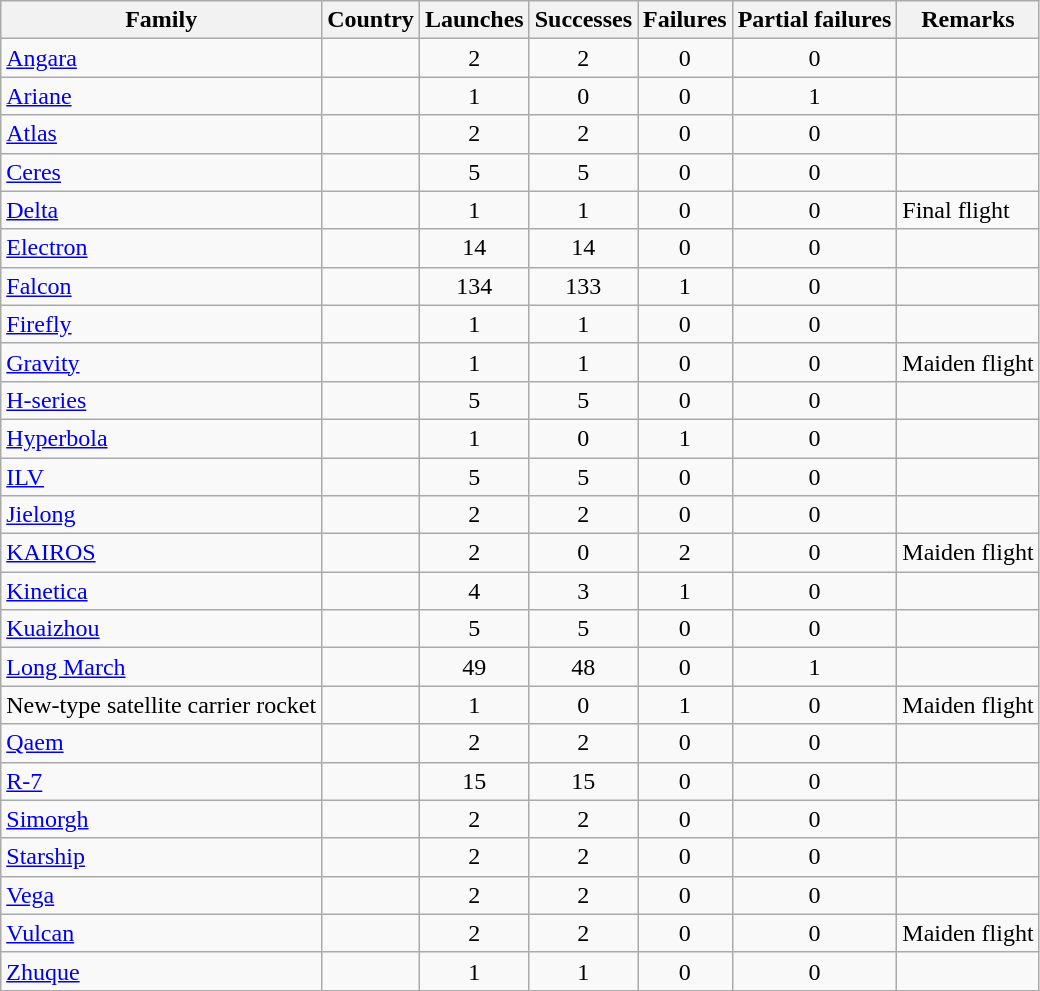<table class="wikitable sortable collapsible collapsed" style=text-align:center>
<tr>
<th>Family</th>
<th>Country</th>
<th>Launches</th>
<th>Successes</th>
<th>Failures</th>
<th>Partial failures</th>
<th>Remarks</th>
</tr>
<tr>
<td align=left><a href='#'>Angara</a></td>
<td align=left></td>
<td>2</td>
<td>2</td>
<td>0</td>
<td>0</td>
<td></td>
</tr>
<tr>
<td align=left><a href='#'>Ariane</a></td>
<td align=left></td>
<td>1</td>
<td>0</td>
<td>0</td>
<td>1</td>
<td></td>
</tr>
<tr>
<td align=left><a href='#'>Atlas</a></td>
<td align=left></td>
<td>2</td>
<td>2</td>
<td>0</td>
<td>0</td>
<td></td>
</tr>
<tr>
<td align=left><a href='#'>Ceres</a></td>
<td align=left></td>
<td>5</td>
<td>5</td>
<td>0</td>
<td>0</td>
<td></td>
</tr>
<tr>
<td align=left><a href='#'>Delta</a></td>
<td align=left></td>
<td>1</td>
<td>1</td>
<td>0</td>
<td>0</td>
<td align=left>Final flight</td>
</tr>
<tr>
<td align=left><a href='#'>Electron</a></td>
<td align=left></td>
<td>14</td>
<td>14</td>
<td>0</td>
<td>0</td>
<td></td>
</tr>
<tr>
<td align=left><a href='#'>Falcon</a></td>
<td align=left></td>
<td>134</td>
<td>133</td>
<td>1</td>
<td>0</td>
<td></td>
</tr>
<tr>
<td align=left><a href='#'>Firefly</a></td>
<td align=left></td>
<td>1</td>
<td>1</td>
<td>0</td>
<td>0</td>
<td></td>
</tr>
<tr>
<td align=left><a href='#'>Gravity</a></td>
<td align=left></td>
<td>1</td>
<td>1</td>
<td>0</td>
<td>0</td>
<td align=left>Maiden flight</td>
</tr>
<tr>
<td align=left><a href='#'>H-series</a></td>
<td align=left></td>
<td>5</td>
<td>5</td>
<td>0</td>
<td>0</td>
<td></td>
</tr>
<tr>
<td align=left><a href='#'>Hyperbola</a></td>
<td align=left></td>
<td>1</td>
<td>0</td>
<td>1</td>
<td>0</td>
<td></td>
</tr>
<tr>
<td align=left><a href='#'>ILV</a></td>
<td align=left></td>
<td>5</td>
<td>5</td>
<td>0</td>
<td>0</td>
<td></td>
</tr>
<tr>
<td align=left><a href='#'>Jielong</a></td>
<td align=left></td>
<td>2</td>
<td>2</td>
<td>0</td>
<td>0</td>
<td></td>
</tr>
<tr>
<td align=left><a href='#'>KAIROS</a></td>
<td align=left></td>
<td>2</td>
<td>0</td>
<td>2</td>
<td>0</td>
<td align=left>Maiden flight</td>
</tr>
<tr>
<td align=left><a href='#'>Kinetica</a></td>
<td align=left></td>
<td>4</td>
<td>3</td>
<td>1</td>
<td>0</td>
<td></td>
</tr>
<tr>
<td align=left><a href='#'>Kuaizhou</a></td>
<td align=left></td>
<td>5</td>
<td>5</td>
<td>0</td>
<td>0</td>
<td></td>
</tr>
<tr>
<td align=left><a href='#'>Long March</a></td>
<td align=left></td>
<td>49</td>
<td>48</td>
<td>0</td>
<td>1</td>
<td></td>
</tr>
<tr>
<td align=left>New-type satellite carrier rocket</td>
<td align=left></td>
<td>1</td>
<td>0</td>
<td>1</td>
<td>0</td>
<td align=left>Maiden flight</td>
</tr>
<tr>
<td align=left><a href='#'>Qaem</a></td>
<td align=left></td>
<td>2</td>
<td>2</td>
<td>0</td>
<td>0</td>
<td></td>
</tr>
<tr>
<td align=left><a href='#'>R-7</a></td>
<td align=left></td>
<td>15</td>
<td>15</td>
<td>0</td>
<td>0</td>
<td></td>
</tr>
<tr>
<td align=left><a href='#'>Simorgh</a></td>
<td align=left></td>
<td>2</td>
<td>2</td>
<td>0</td>
<td>0</td>
<td></td>
</tr>
<tr>
<td align=left><a href='#'>Starship</a></td>
<td align=left></td>
<td>2</td>
<td>2</td>
<td>0</td>
<td>0</td>
<td></td>
</tr>
<tr>
<td align=left><a href='#'>Vega</a></td>
<td align=left></td>
<td>2</td>
<td>2</td>
<td>0</td>
<td>0</td>
<td></td>
</tr>
<tr>
<td align=left><a href='#'>Vulcan</a></td>
<td align=left></td>
<td>2</td>
<td>2</td>
<td>0</td>
<td>0</td>
<td align=left>Maiden flight</td>
</tr>
<tr>
<td align=left><a href='#'>Zhuque</a></td>
<td align=left></td>
<td>1</td>
<td>1</td>
<td>0</td>
<td>0</td>
<td></td>
</tr>
</table>
